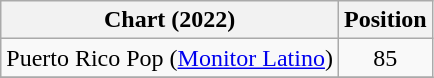<table class="wikitable sortable plainrowheaders">
<tr>
<th style="text-align:center;">Chart (2022)</th>
<th style="text-align:center;">Position</th>
</tr>
<tr>
<td align="left">Puerto Rico Pop (<a href='#'>Monitor Latino</a>)</td>
<td align="center">85</td>
</tr>
<tr>
</tr>
</table>
